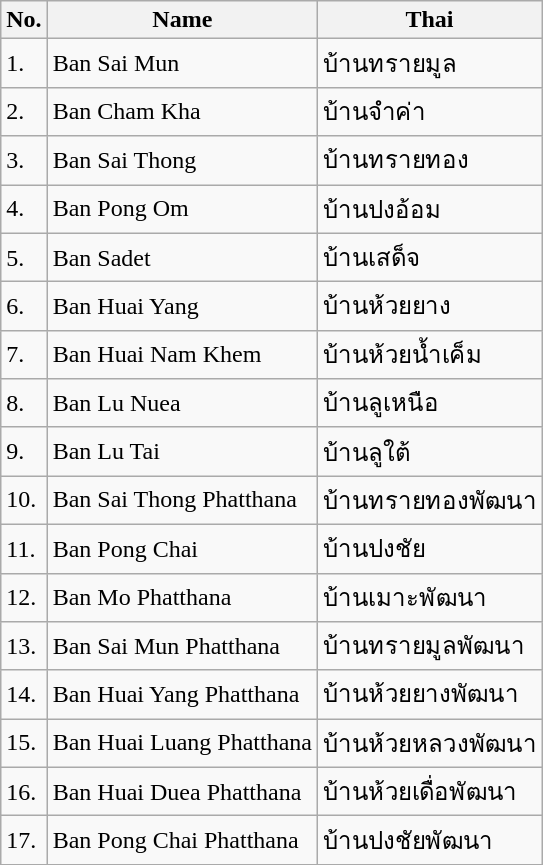<table class="wikitable sortable">
<tr>
<th>No.</th>
<th>Name</th>
<th>Thai</th>
</tr>
<tr>
<td>1.</td>
<td>Ban Sai Mun</td>
<td>บ้านทรายมูล</td>
</tr>
<tr>
<td>2.</td>
<td>Ban Cham Kha</td>
<td>บ้านจำค่า</td>
</tr>
<tr>
<td>3.</td>
<td>Ban Sai Thong</td>
<td>บ้านทรายทอง</td>
</tr>
<tr>
<td>4.</td>
<td>Ban Pong Om</td>
<td>บ้านปงอ้อม</td>
</tr>
<tr>
<td>5.</td>
<td>Ban Sadet</td>
<td>บ้านเสด็จ</td>
</tr>
<tr>
<td>6.</td>
<td>Ban Huai Yang</td>
<td>บ้านห้วยยาง</td>
</tr>
<tr>
<td>7.</td>
<td>Ban Huai Nam Khem</td>
<td>บ้านห้วยน้ำเค็ม</td>
</tr>
<tr>
<td>8.</td>
<td>Ban Lu Nuea</td>
<td>บ้านลูเหนือ</td>
</tr>
<tr>
<td>9.</td>
<td>Ban Lu Tai</td>
<td>บ้านลูใต้</td>
</tr>
<tr>
<td>10.</td>
<td>Ban Sai Thong Phatthana</td>
<td>บ้านทรายทองพัฒนา</td>
</tr>
<tr>
<td>11.</td>
<td>Ban Pong Chai</td>
<td>บ้านปงชัย</td>
</tr>
<tr>
<td>12.</td>
<td>Ban Mo Phatthana</td>
<td>บ้านเมาะพัฒนา</td>
</tr>
<tr>
<td>13.</td>
<td>Ban Sai Mun Phatthana</td>
<td>บ้านทรายมูลพัฒนา</td>
</tr>
<tr>
<td>14.</td>
<td>Ban Huai Yang Phatthana</td>
<td>บ้านห้วยยางพัฒนา</td>
</tr>
<tr>
<td>15.</td>
<td>Ban Huai Luang Phatthana</td>
<td>บ้านห้วยหลวงพัฒนา</td>
</tr>
<tr>
<td>16.</td>
<td>Ban Huai Duea Phatthana</td>
<td>บ้านห้วยเดื่อพัฒนา</td>
</tr>
<tr>
<td>17.</td>
<td>Ban Pong Chai Phatthana</td>
<td>บ้านปงชัยพัฒนา</td>
</tr>
</table>
